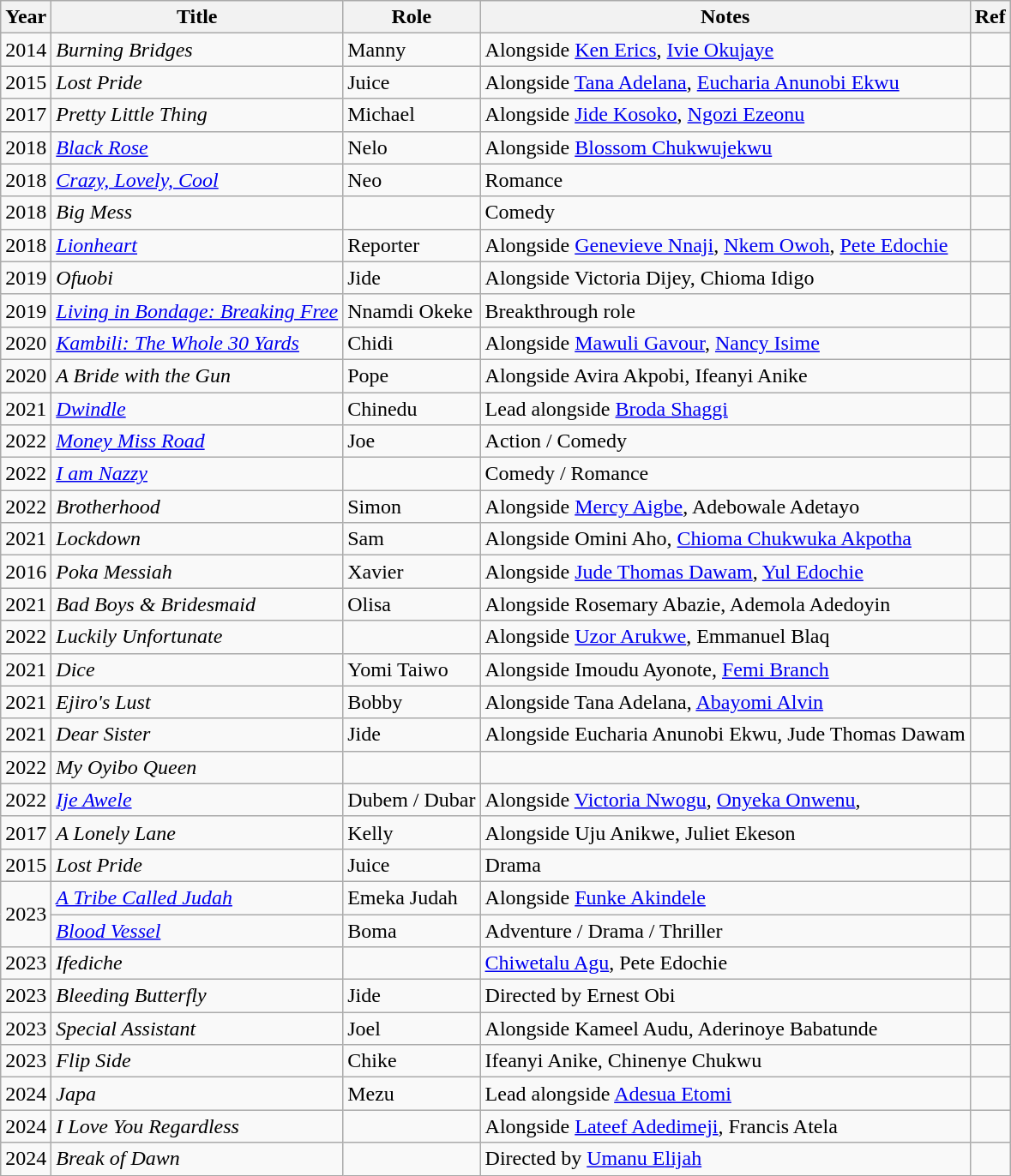<table class="wikitable sortable">
<tr>
<th>Year</th>
<th>Title</th>
<th>Role</th>
<th>Notes</th>
<th>Ref</th>
</tr>
<tr>
<td>2014</td>
<td><em>Burning Bridges</em></td>
<td>Manny</td>
<td>Alongside <a href='#'>Ken Erics</a>, <a href='#'>Ivie Okujaye</a></td>
<td></td>
</tr>
<tr>
<td>2015</td>
<td><em>Lost Pride</em></td>
<td>Juice</td>
<td>Alongside <a href='#'>Tana Adelana</a>, <a href='#'>Eucharia Anunobi Ekwu</a></td>
<td></td>
</tr>
<tr>
<td>2017</td>
<td><em>Pretty Little Thing</em></td>
<td>Michael</td>
<td>Alongside <a href='#'>Jide Kosoko</a>, <a href='#'>Ngozi Ezeonu</a></td>
<td></td>
</tr>
<tr>
<td>2018</td>
<td><em><a href='#'>Black Rose</a></em></td>
<td>Nelo</td>
<td>Alongside <a href='#'>Blossom Chukwujekwu</a></td>
<td></td>
</tr>
<tr>
<td>2018</td>
<td><em><a href='#'>Crazy, Lovely, Cool</a></em></td>
<td>Neo</td>
<td>Romance</td>
<td></td>
</tr>
<tr>
<td>2018</td>
<td><em>Big Mess</em></td>
<td></td>
<td>Comedy</td>
<td></td>
</tr>
<tr>
<td>2018</td>
<td><em><a href='#'>Lionheart</a></em></td>
<td>Reporter</td>
<td>Alongside <a href='#'>Genevieve Nnaji</a>, <a href='#'>Nkem Owoh</a>, <a href='#'>Pete Edochie</a></td>
<td></td>
</tr>
<tr>
<td>2019</td>
<td><em>Ofuobi</em></td>
<td>Jide</td>
<td>Alongside Victoria Dijey, Chioma Idigo</td>
<td></td>
</tr>
<tr>
<td>2019</td>
<td><em><a href='#'>Living in Bondage: Breaking Free</a></em></td>
<td>Nnamdi Okeke</td>
<td>Breakthrough role</td>
<td></td>
</tr>
<tr>
<td>2020</td>
<td><em><a href='#'>Kambili: The Whole 30 Yards</a></em></td>
<td>Chidi</td>
<td>Alongside <a href='#'>Mawuli Gavour</a>, <a href='#'>Nancy Isime</a></td>
<td></td>
</tr>
<tr>
<td>2020</td>
<td><em>A Bride with the Gun</em></td>
<td>Pope</td>
<td>Alongside Avira Akpobi, Ifeanyi Anike</td>
<td></td>
</tr>
<tr>
<td>2021</td>
<td><em><a href='#'>Dwindle</a></em></td>
<td>Chinedu</td>
<td>Lead alongside <a href='#'>Broda Shaggi</a></td>
<td></td>
</tr>
<tr>
<td>2022</td>
<td><em><a href='#'>Money Miss Road</a></em></td>
<td>Joe</td>
<td>Action / Comedy</td>
<td></td>
</tr>
<tr>
<td>2022</td>
<td><em><a href='#'>I am Nazzy</a></em></td>
<td></td>
<td>Comedy / Romance</td>
<td></td>
</tr>
<tr>
<td>2022</td>
<td><em>Brotherhood</em></td>
<td>Simon</td>
<td>Alongside <a href='#'>Mercy Aigbe</a>, Adebowale Adetayo</td>
<td></td>
</tr>
<tr>
<td>2021</td>
<td><em>Lockdown</em></td>
<td>Sam</td>
<td>Alongside Omini Aho, <a href='#'>Chioma Chukwuka Akpotha</a></td>
<td></td>
</tr>
<tr>
<td>2016</td>
<td><em>Poka Messiah</em></td>
<td>Xavier</td>
<td>Alongside <a href='#'>Jude Thomas Dawam</a>, <a href='#'>Yul Edochie</a></td>
<td></td>
</tr>
<tr>
<td>2021</td>
<td><em>Bad Boys & Bridesmaid</em></td>
<td>Olisa</td>
<td>Alongside Rosemary Abazie, Ademola Adedoyin</td>
<td></td>
</tr>
<tr>
<td>2022</td>
<td><em>Luckily Unfortunate</em></td>
<td></td>
<td>Alongside <a href='#'>Uzor Arukwe</a>, Emmanuel Blaq</td>
<td></td>
</tr>
<tr>
<td>2021</td>
<td><em>Dice</em></td>
<td>Yomi Taiwo</td>
<td>Alongside Imoudu Ayonote, <a href='#'>Femi Branch</a></td>
<td></td>
</tr>
<tr>
<td>2021</td>
<td><em>Ejiro's Lust</em></td>
<td>Bobby</td>
<td>Alongside Tana Adelana, <a href='#'>Abayomi Alvin</a></td>
<td></td>
</tr>
<tr>
<td>2021</td>
<td><em>Dear Sister</em></td>
<td>Jide</td>
<td>Alongside Eucharia Anunobi Ekwu, Jude Thomas Dawam</td>
<td></td>
</tr>
<tr>
<td>2022</td>
<td><em>My Oyibo Queen</em></td>
<td></td>
<td></td>
<td></td>
</tr>
<tr>
<td>2022</td>
<td><em><a href='#'>Ije Awele</a></em></td>
<td>Dubem / Dubar</td>
<td>Alongside <a href='#'>Victoria Nwogu</a>, <a href='#'>Onyeka Onwenu</a>,</td>
<td></td>
</tr>
<tr>
<td>2017</td>
<td><em>A Lonely Lane</em></td>
<td>Kelly</td>
<td>Alongside Uju Anikwe, Juliet Ekeson</td>
<td></td>
</tr>
<tr>
<td>2015</td>
<td><em>Lost Pride</em></td>
<td>Juice</td>
<td>Drama</td>
<td></td>
</tr>
<tr>
<td rowspan="2">2023</td>
<td><em><a href='#'>A Tribe Called Judah</a></em></td>
<td>Emeka Judah</td>
<td>Alongside <a href='#'>Funke Akindele</a></td>
<td></td>
</tr>
<tr>
<td><em><a href='#'>Blood Vessel</a></em></td>
<td>Boma</td>
<td>Adventure / Drama / Thriller</td>
<td></td>
</tr>
<tr>
<td>2023</td>
<td><em>Ifediche</em></td>
<td></td>
<td><a href='#'>Chiwetalu Agu</a>, Pete Edochie</td>
<td></td>
</tr>
<tr>
<td>2023</td>
<td><em>Bleeding Butterfly</em></td>
<td>Jide</td>
<td>Directed by Ernest Obi</td>
<td></td>
</tr>
<tr>
<td>2023</td>
<td><em>Special Assistant</em></td>
<td>Joel</td>
<td>Alongside Kameel Audu, Aderinoye Babatunde</td>
<td></td>
</tr>
<tr>
<td>2023</td>
<td><em>Flip Side</em></td>
<td>Chike</td>
<td>Ifeanyi Anike, Chinenye Chukwu</td>
<td></td>
</tr>
<tr>
<td>2024</td>
<td><em>Japa</em></td>
<td>Mezu</td>
<td>Lead alongside <a href='#'>Adesua Etomi</a></td>
<td></td>
</tr>
<tr>
<td>2024</td>
<td><em>I Love You Regardless</em></td>
<td></td>
<td>Alongside <a href='#'>Lateef Adedimeji</a>, Francis Atela</td>
<td></td>
</tr>
<tr>
<td>2024</td>
<td><em>Break of Dawn</em></td>
<td></td>
<td>Directed by <a href='#'>Umanu Elijah</a></td>
<td></td>
</tr>
</table>
